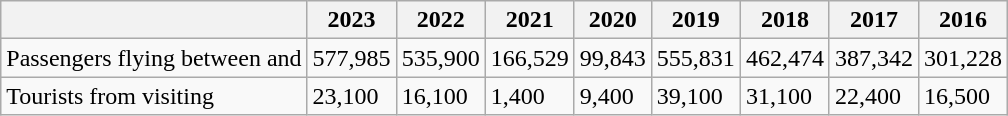<table class="wikitable">
<tr>
<th></th>
<th>2023</th>
<th>2022</th>
<th>2021</th>
<th>2020</th>
<th>2019</th>
<th>2018</th>
<th>2017</th>
<th>2016</th>
</tr>
<tr>
<td>Passengers flying between  and </td>
<td>577,985</td>
<td>535,900</td>
<td>166,529</td>
<td>99,843</td>
<td>555,831</td>
<td>462,474</td>
<td>387,342</td>
<td>301,228</td>
</tr>
<tr>
<td>Tourists from  visiting </td>
<td>23,100</td>
<td>16,100</td>
<td>1,400</td>
<td>9,400</td>
<td>39,100</td>
<td>31,100</td>
<td>22,400</td>
<td>16,500</td>
</tr>
</table>
